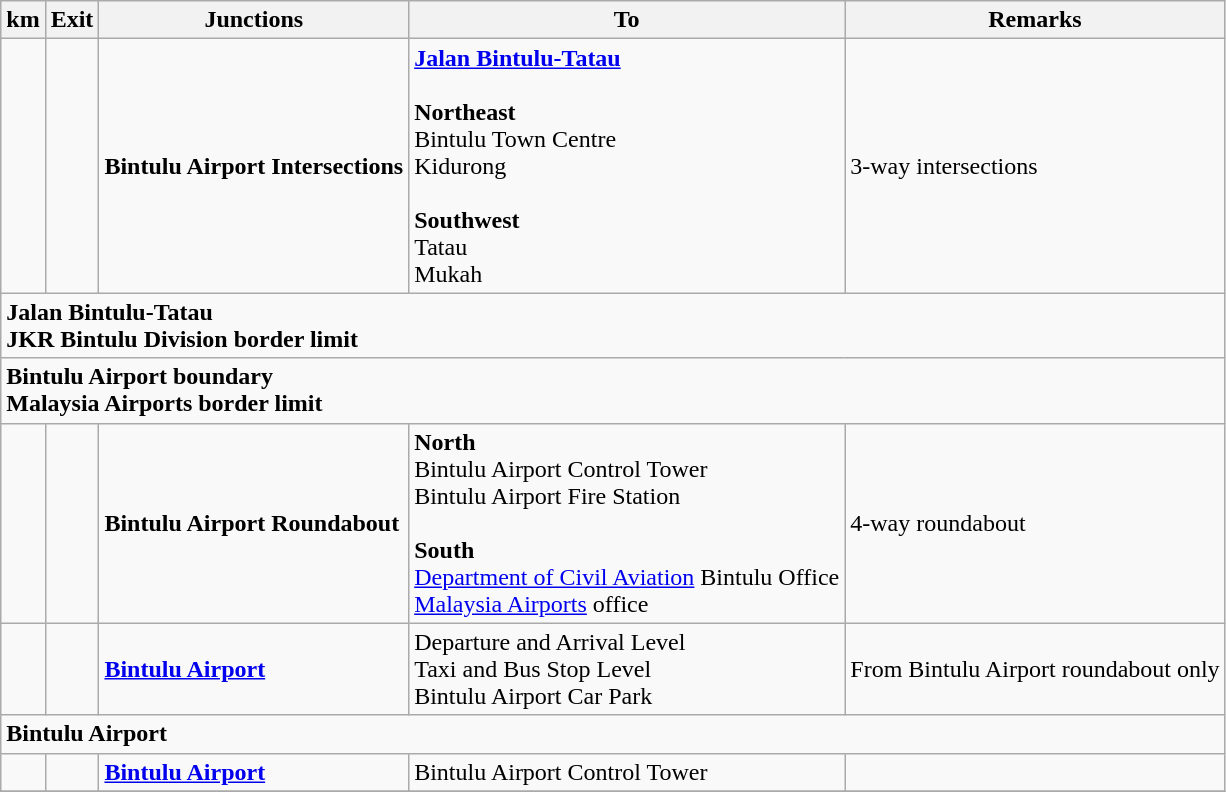<table class="wikitable">
<tr>
<th>km</th>
<th>Exit</th>
<th>Junctions</th>
<th>To</th>
<th>Remarks</th>
</tr>
<tr>
<td></td>
<td></td>
<td><strong>Bintulu Airport Intersections</strong></td>
<td>  <strong><a href='#'>Jalan Bintulu-Tatau</a></strong><br><br><strong>Northeast</strong><br>Bintulu Town Centre<br>Kidurong<br><br><strong>Southwest</strong><br>Tatau<br>Mukah</td>
<td>3-way intersections</td>
</tr>
<tr>
<td style="width:600px" colspan="6" style="text-align:center; background:blue;"><strong><span>  Jalan Bintulu-Tatau<br>JKR Bintulu Division border limit</span></strong></td>
</tr>
<tr>
<td style="width:600px" colspan="6" style="text-align:center; background:yellow;"><strong><span>Bintulu Airport boundary<br>Malaysia Airports border limit</span></strong></td>
</tr>
<tr>
<td></td>
<td></td>
<td><strong>Bintulu Airport Roundabout</strong></td>
<td><strong>North</strong><br>Bintulu Airport Control Tower<br>Bintulu Airport Fire Station<br><br><strong>South</strong><br><a href='#'>Department of Civil Aviation</a> Bintulu Office<br><a href='#'>Malaysia Airports</a> office</td>
<td>4-way roundabout</td>
</tr>
<tr>
<td></td>
<td></td>
<td><strong><a href='#'>Bintulu Airport</a></strong> </td>
<td>Departure and Arrival Level<br>Taxi and Bus Stop Level<br> Bintulu Airport Car Park</td>
<td>From Bintulu Airport roundabout only</td>
</tr>
<tr>
<td style="width:600px" colspan="6" style="text-align:center; background:blue;"><strong><span>Bintulu Airport </span></strong></td>
</tr>
<tr>
<td></td>
<td></td>
<td><strong><a href='#'>Bintulu Airport</a></strong> </td>
<td>Bintulu Airport Control Tower</td>
<td></td>
</tr>
<tr>
</tr>
</table>
